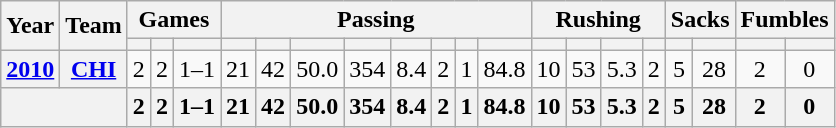<table class="wikitable" style="text-align: center;">
<tr>
<th rowspan="2">Year</th>
<th rowspan="2">Team</th>
<th colspan="3">Games</th>
<th colspan="8">Passing</th>
<th colspan="4">Rushing</th>
<th colspan="2">Sacks</th>
<th colspan="2">Fumbles</th>
</tr>
<tr>
<th></th>
<th></th>
<th></th>
<th></th>
<th></th>
<th></th>
<th></th>
<th></th>
<th></th>
<th></th>
<th></th>
<th></th>
<th></th>
<th></th>
<th></th>
<th></th>
<th></th>
<th></th>
<th></th>
</tr>
<tr>
<th><a href='#'>2010</a></th>
<th><a href='#'>CHI</a></th>
<td>2</td>
<td>2</td>
<td>1–1</td>
<td>21</td>
<td>42</td>
<td>50.0</td>
<td>354</td>
<td>8.4</td>
<td>2</td>
<td>1</td>
<td>84.8</td>
<td>10</td>
<td>53</td>
<td>5.3</td>
<td>2</td>
<td>5</td>
<td>28</td>
<td>2</td>
<td>0</td>
</tr>
<tr>
<th colspan="2"></th>
<th>2</th>
<th>2</th>
<th>1–1</th>
<th>21</th>
<th>42</th>
<th>50.0</th>
<th>354</th>
<th>8.4</th>
<th>2</th>
<th>1</th>
<th>84.8</th>
<th>10</th>
<th>53</th>
<th>5.3</th>
<th>2</th>
<th>5</th>
<th>28</th>
<th>2</th>
<th>0</th>
</tr>
</table>
